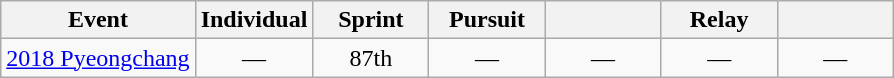<table class="wikitable" style="text-align: center;">
<tr ">
<th>Event</th>
<th style="width:70px;">Individual</th>
<th style="width:70px;">Sprint</th>
<th style="width:70px;">Pursuit</th>
<th style="width:70px;"></th>
<th style="width:70px;">Relay</th>
<th style="width:70px;"></th>
</tr>
<tr>
<td align=left> <a href='#'>2018 Pyeongchang</a></td>
<td>—</td>
<td>87th</td>
<td>—</td>
<td>—</td>
<td>—</td>
<td>—</td>
</tr>
</table>
